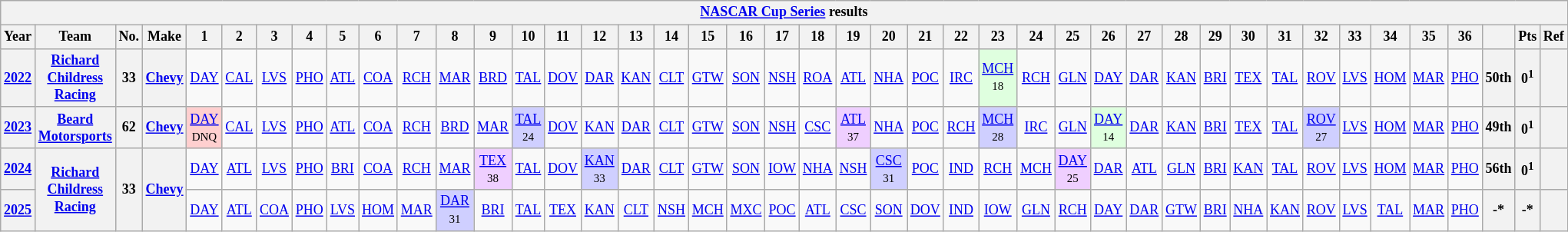<table class="wikitable" style="text-align:center; font-size:75%">
<tr>
<th colspan=43><a href='#'>NASCAR Cup Series</a> results</th>
</tr>
<tr>
<th>Year</th>
<th>Team</th>
<th>No.</th>
<th>Make</th>
<th>1</th>
<th>2</th>
<th>3</th>
<th>4</th>
<th>5</th>
<th>6</th>
<th>7</th>
<th>8</th>
<th>9</th>
<th>10</th>
<th>11</th>
<th>12</th>
<th>13</th>
<th>14</th>
<th>15</th>
<th>16</th>
<th>17</th>
<th>18</th>
<th>19</th>
<th>20</th>
<th>21</th>
<th>22</th>
<th>23</th>
<th>24</th>
<th>25</th>
<th>26</th>
<th>27</th>
<th>28</th>
<th>29</th>
<th>30</th>
<th>31</th>
<th>32</th>
<th>33</th>
<th>34</th>
<th>35</th>
<th>36</th>
<th></th>
<th>Pts</th>
<th>Ref</th>
</tr>
<tr>
<th><a href='#'>2022</a></th>
<th><a href='#'>Richard Childress Racing</a></th>
<th>33</th>
<th><a href='#'>Chevy</a></th>
<td><a href='#'>DAY</a></td>
<td><a href='#'>CAL</a></td>
<td><a href='#'>LVS</a></td>
<td><a href='#'>PHO</a></td>
<td><a href='#'>ATL</a></td>
<td><a href='#'>COA</a></td>
<td><a href='#'>RCH</a></td>
<td><a href='#'>MAR</a></td>
<td><a href='#'>BRD</a></td>
<td><a href='#'>TAL</a></td>
<td><a href='#'>DOV</a></td>
<td><a href='#'>DAR</a></td>
<td><a href='#'>KAN</a></td>
<td><a href='#'>CLT</a></td>
<td><a href='#'>GTW</a></td>
<td><a href='#'>SON</a></td>
<td><a href='#'>NSH</a></td>
<td><a href='#'>ROA</a></td>
<td><a href='#'>ATL</a></td>
<td><a href='#'>NHA</a></td>
<td><a href='#'>POC</a></td>
<td><a href='#'>IRC</a></td>
<td style="background:#DFFFDF;"><a href='#'>MCH</a><br><small>18</small></td>
<td><a href='#'>RCH</a></td>
<td><a href='#'>GLN</a></td>
<td><a href='#'>DAY</a></td>
<td><a href='#'>DAR</a></td>
<td><a href='#'>KAN</a></td>
<td><a href='#'>BRI</a></td>
<td><a href='#'>TEX</a></td>
<td><a href='#'>TAL</a></td>
<td><a href='#'>ROV</a></td>
<td><a href='#'>LVS</a></td>
<td><a href='#'>HOM</a></td>
<td><a href='#'>MAR</a></td>
<td><a href='#'>PHO</a></td>
<th>50th</th>
<th>0<sup>1</sup></th>
<th></th>
</tr>
<tr>
<th><a href='#'>2023</a></th>
<th><a href='#'>Beard Motorsports</a></th>
<th>62</th>
<th><a href='#'>Chevy</a></th>
<td style="background:#FFCFCF;"><a href='#'>DAY</a><br><small>DNQ</small></td>
<td><a href='#'>CAL</a></td>
<td><a href='#'>LVS</a></td>
<td><a href='#'>PHO</a></td>
<td><a href='#'>ATL</a></td>
<td><a href='#'>COA</a></td>
<td><a href='#'>RCH</a></td>
<td><a href='#'>BRD</a></td>
<td><a href='#'>MAR</a></td>
<td style="background:#CFCFFF;"><a href='#'>TAL</a><br><small>24</small></td>
<td><a href='#'>DOV</a></td>
<td><a href='#'>KAN</a></td>
<td><a href='#'>DAR</a></td>
<td><a href='#'>CLT</a></td>
<td><a href='#'>GTW</a></td>
<td><a href='#'>SON</a></td>
<td><a href='#'>NSH</a></td>
<td><a href='#'>CSC</a></td>
<td style="background:#EFCFFF;"><a href='#'>ATL</a><br><small>37</small></td>
<td><a href='#'>NHA</a></td>
<td><a href='#'>POC</a></td>
<td><a href='#'>RCH</a></td>
<td style="background:#CFCFFF;"><a href='#'>MCH</a><br><small>28</small></td>
<td><a href='#'>IRC</a></td>
<td><a href='#'>GLN</a></td>
<td style="background:#DFFFDF;"><a href='#'>DAY</a><br><small>14</small></td>
<td><a href='#'>DAR</a></td>
<td><a href='#'>KAN</a></td>
<td><a href='#'>BRI</a></td>
<td><a href='#'>TEX</a></td>
<td><a href='#'>TAL</a></td>
<td style="background:#CFCFFF;"><a href='#'>ROV</a><br><small>27</small></td>
<td><a href='#'>LVS</a></td>
<td><a href='#'>HOM</a></td>
<td><a href='#'>MAR</a></td>
<td><a href='#'>PHO</a></td>
<th>49th</th>
<th>0<sup>1</sup></th>
<th></th>
</tr>
<tr>
<th><a href='#'>2024</a></th>
<th rowspan=2><a href='#'>Richard Childress Racing</a></th>
<th rowspan=2>33</th>
<th rowspan=2><a href='#'>Chevy</a></th>
<td><a href='#'>DAY</a></td>
<td><a href='#'>ATL</a></td>
<td><a href='#'>LVS</a></td>
<td><a href='#'>PHO</a></td>
<td><a href='#'>BRI</a></td>
<td><a href='#'>COA</a></td>
<td><a href='#'>RCH</a></td>
<td><a href='#'>MAR</a></td>
<td style="background:#EFCFFF;"><a href='#'>TEX</a><br><small>38</small></td>
<td><a href='#'>TAL</a></td>
<td><a href='#'>DOV</a></td>
<td style="background:#CFCFFF;"><a href='#'>KAN</a><br><small>33</small></td>
<td><a href='#'>DAR</a></td>
<td><a href='#'>CLT</a></td>
<td><a href='#'>GTW</a></td>
<td><a href='#'>SON</a></td>
<td><a href='#'>IOW</a></td>
<td><a href='#'>NHA</a></td>
<td><a href='#'>NSH</a></td>
<td style="background:#CFCFFF;"><a href='#'>CSC</a><br><small>31</small></td>
<td><a href='#'>POC</a></td>
<td><a href='#'>IND</a></td>
<td><a href='#'>RCH</a></td>
<td><a href='#'>MCH</a></td>
<td style="background:#EFCFFF;"><a href='#'>DAY</a><br><small>25</small></td>
<td><a href='#'>DAR</a></td>
<td><a href='#'>ATL</a></td>
<td><a href='#'>GLN</a></td>
<td><a href='#'>BRI</a></td>
<td><a href='#'>KAN</a></td>
<td><a href='#'>TAL</a></td>
<td><a href='#'>ROV</a></td>
<td><a href='#'>LVS</a></td>
<td><a href='#'>HOM</a></td>
<td><a href='#'>MAR</a></td>
<td><a href='#'>PHO</a></td>
<th>56th</th>
<th>0<sup>1</sup></th>
<th></th>
</tr>
<tr>
<th><a href='#'>2025</a></th>
<td><a href='#'>DAY</a></td>
<td><a href='#'>ATL</a></td>
<td><a href='#'>COA</a></td>
<td><a href='#'>PHO</a></td>
<td><a href='#'>LVS</a></td>
<td><a href='#'>HOM</a></td>
<td><a href='#'>MAR</a></td>
<td style="background:#CFCFFF;"><a href='#'>DAR</a><br><small>31</small></td>
<td><a href='#'>BRI</a></td>
<td><a href='#'>TAL</a></td>
<td><a href='#'>TEX</a></td>
<td><a href='#'>KAN</a></td>
<td><a href='#'>CLT</a></td>
<td><a href='#'>NSH</a></td>
<td><a href='#'>MCH</a></td>
<td><a href='#'>MXC</a></td>
<td><a href='#'>POC</a></td>
<td><a href='#'>ATL</a></td>
<td><a href='#'>CSC</a></td>
<td><a href='#'>SON</a></td>
<td><a href='#'>DOV</a></td>
<td><a href='#'>IND</a></td>
<td><a href='#'>IOW</a></td>
<td><a href='#'>GLN</a></td>
<td><a href='#'>RCH</a></td>
<td><a href='#'>DAY</a></td>
<td><a href='#'>DAR</a></td>
<td><a href='#'>GTW</a></td>
<td><a href='#'>BRI</a></td>
<td><a href='#'>NHA</a></td>
<td><a href='#'>KAN</a></td>
<td><a href='#'>ROV</a></td>
<td><a href='#'>LVS</a></td>
<td><a href='#'>TAL</a></td>
<td><a href='#'>MAR</a></td>
<td><a href='#'>PHO</a></td>
<th>-*</th>
<th>-*</th>
<th></th>
</tr>
</table>
